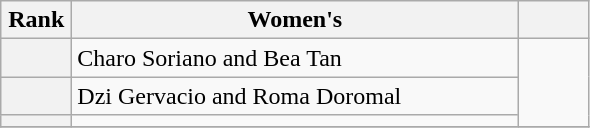<table class="wikitable" style="text-align: center;">
<tr>
<th width=40>Rank</th>
<th width=290>Women's</th>
<th width=40></th>
</tr>
<tr>
<th></th>
<td style="text-align:left;">Charo Soriano and Bea Tan </td>
<td rowspan=3></td>
</tr>
<tr>
<th></th>
<td style="text-align:left;">Dzi Gervacio and Roma Doromal </td>
</tr>
<tr>
<th></th>
<td style="text-align:left;"></td>
</tr>
<tr>
</tr>
</table>
